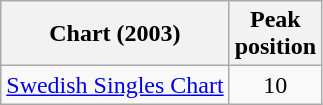<table class="wikitable">
<tr>
<th>Chart (2003)</th>
<th style="text-align:center;">Peak<br>position</th>
</tr>
<tr>
<td align="left"><a href='#'>Swedish Singles Chart</a></td>
<td style="text-align:center;">10</td>
</tr>
</table>
